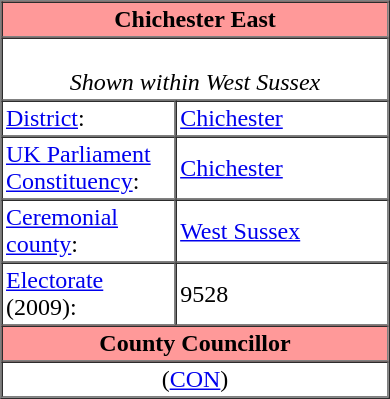<table class="vcard" border=1 cellpadding=2 cellspacing=0 align=right width=260 style=margin-left:0.5em;>
<tr>
<th class="fn org" colspan=2 align=center bgcolor="#ff9999"><strong>Chichester East</strong></th>
</tr>
<tr>
<td colspan=2 align=center><br><em>Shown within West Sussex</em></td>
</tr>
<tr class="note">
<td width="45%"><a href='#'>District</a>:</td>
<td><a href='#'>Chichester</a></td>
</tr>
<tr class="note">
<td><a href='#'>UK Parliament Constituency</a>:</td>
<td><a href='#'>Chichester</a></td>
</tr>
<tr class="note">
<td><a href='#'>Ceremonial county</a>:</td>
<td><a href='#'>West Sussex</a></td>
</tr>
<tr class="note">
<td><a href='#'>Electorate</a> (2009):</td>
<td>9528</td>
</tr>
<tr>
<th colspan=2 align=center bgcolor="#ff9999">County Councillor</th>
</tr>
<tr>
<td colspan=2 align=center> (<a href='#'>CON</a>)</td>
</tr>
</table>
